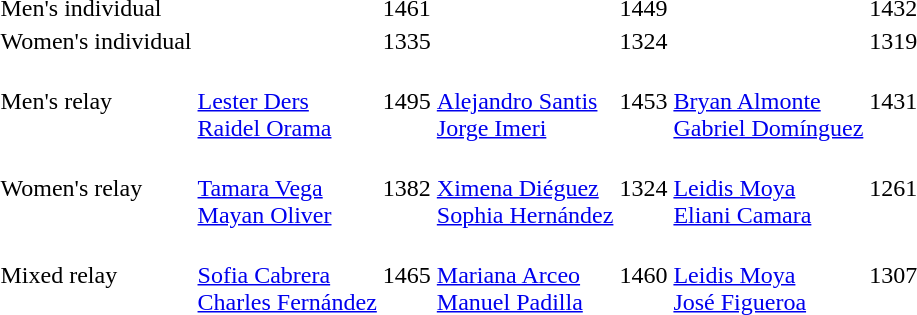<table>
<tr>
<td>Men's individual</td>
<td></td>
<td>1461</td>
<td></td>
<td>1449</td>
<td></td>
<td>1432</td>
</tr>
<tr>
<td>Women's individual</td>
<td></td>
<td>1335</td>
<td></td>
<td>1324</td>
<td></td>
<td>1319</td>
</tr>
<tr>
<td>Men's relay</td>
<td><br><a href='#'>Lester Ders</a><br><a href='#'>Raidel Orama</a></td>
<td>1495</td>
<td><br><a href='#'>Alejandro Santis</a><br><a href='#'>Jorge Imeri</a></td>
<td>1453</td>
<td><br><a href='#'>Bryan Almonte</a><br><a href='#'>Gabriel Domínguez</a></td>
<td>1431</td>
</tr>
<tr>
<td>Women's relay</td>
<td><br><a href='#'>Tamara Vega</a><br><a href='#'>Mayan Oliver</a></td>
<td>1382</td>
<td><br><a href='#'>Ximena Diéguez</a><br><a href='#'>Sophia Hernández</a></td>
<td>1324</td>
<td><br><a href='#'>Leidis Moya</a><br><a href='#'>Eliani Camara</a></td>
<td>1261</td>
</tr>
<tr>
<td>Mixed relay</td>
<td><br><a href='#'>Sofia Cabrera</a><br><a href='#'>Charles Fernández</a></td>
<td>1465</td>
<td><br><a href='#'>Mariana Arceo</a><br><a href='#'>Manuel Padilla</a></td>
<td>1460</td>
<td><br><a href='#'>Leidis Moya</a><br><a href='#'>José Figueroa</a></td>
<td>1307</td>
</tr>
</table>
